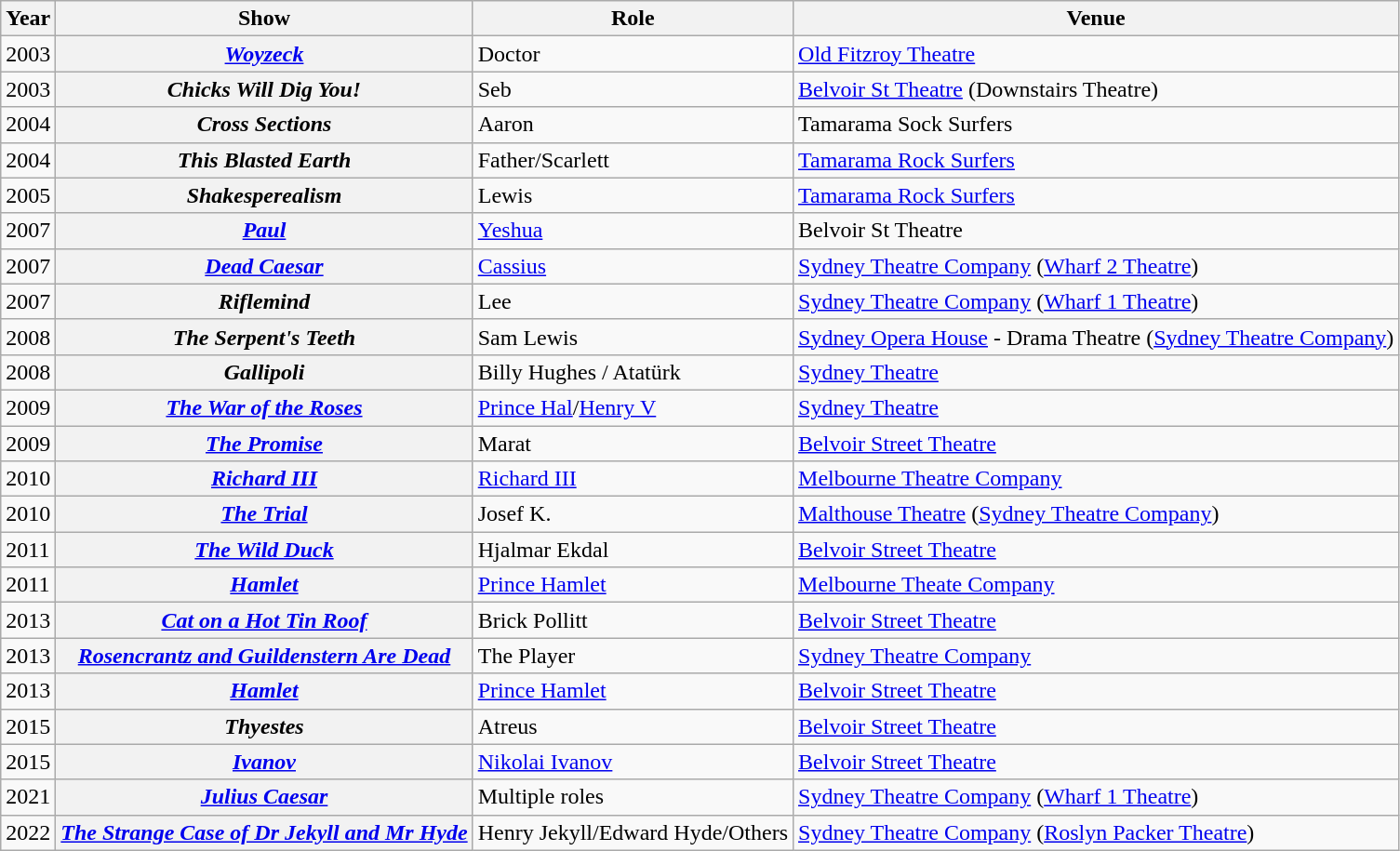<table class="wikitable plainrowheaders sortable">
<tr>
<th scope="col">Year</th>
<th scope="col">Show</th>
<th scope="col">Role</th>
<th scope="col">Venue</th>
</tr>
<tr>
<td>2003</td>
<th scope="row"><em><a href='#'>Woyzeck</a></em></th>
<td>Doctor</td>
<td><a href='#'>Old Fitzroy Theatre</a></td>
</tr>
<tr>
<td>2003</td>
<th scope="row"><em>Chicks Will Dig You!</em></th>
<td>Seb</td>
<td><a href='#'>Belvoir St Theatre</a> (Downstairs Theatre)</td>
</tr>
<tr>
<td>2004</td>
<th scope="row"><em>Cross Sections</em></th>
<td>Aaron</td>
<td>Tamarama Sock Surfers</td>
</tr>
<tr>
<td>2004</td>
<th scope="row"><em>This Blasted Earth</em></th>
<td>Father/Scarlett</td>
<td><a href='#'>Tamarama Rock Surfers</a></td>
</tr>
<tr>
<td>2005</td>
<th scope="row"><em>Shakesperealism</em></th>
<td>Lewis</td>
<td><a href='#'>Tamarama Rock Surfers</a></td>
</tr>
<tr>
<td>2007</td>
<th scope="row"><em><a href='#'>Paul</a></em></th>
<td><a href='#'>Yeshua</a></td>
<td>Belvoir St Theatre</td>
</tr>
<tr>
<td>2007</td>
<th scope="row"><em><a href='#'>Dead Caesar</a></em></th>
<td><a href='#'>Cassius</a></td>
<td><a href='#'>Sydney Theatre Company</a> (<a href='#'>Wharf 2 Theatre</a>)</td>
</tr>
<tr>
<td>2007</td>
<th scope="row"><em>Riflemind</em></th>
<td>Lee</td>
<td><a href='#'>Sydney Theatre Company</a> (<a href='#'>Wharf 1 Theatre</a>)</td>
</tr>
<tr>
<td>2008</td>
<th scope="row"><em>The Serpent's Teeth</em></th>
<td>Sam Lewis</td>
<td><a href='#'>Sydney Opera House</a> - Drama Theatre (<a href='#'>Sydney Theatre Company</a>)</td>
</tr>
<tr>
<td>2008</td>
<th scope="row"><em>Gallipoli</em></th>
<td>Billy Hughes / Atatürk</td>
<td><a href='#'>Sydney Theatre</a></td>
</tr>
<tr>
<td>2009</td>
<th scope="row"><em><a href='#'>The War of the Roses</a></em></th>
<td><a href='#'>Prince Hal</a>/<a href='#'>Henry V</a></td>
<td><a href='#'>Sydney Theatre</a></td>
</tr>
<tr>
<td>2009</td>
<th scope="row"><em><a href='#'>The Promise</a></em></th>
<td>Marat</td>
<td><a href='#'>Belvoir Street Theatre</a></td>
</tr>
<tr>
<td>2010</td>
<th scope="row"><em><a href='#'>Richard III</a></em></th>
<td><a href='#'>Richard III</a></td>
<td><a href='#'>Melbourne Theatre Company</a></td>
</tr>
<tr>
<td>2010</td>
<th scope="row"><em><a href='#'>The Trial</a></em></th>
<td>Josef K.</td>
<td><a href='#'>Malthouse Theatre</a> (<a href='#'>Sydney Theatre Company</a>)</td>
</tr>
<tr>
<td>2011</td>
<th scope="row"><em><a href='#'>The Wild Duck</a></em></th>
<td>Hjalmar Ekdal</td>
<td><a href='#'>Belvoir Street Theatre</a></td>
</tr>
<tr>
<td>2011</td>
<th scope="row"><em><a href='#'>Hamlet</a></em></th>
<td><a href='#'>Prince Hamlet</a></td>
<td><a href='#'>Melbourne Theate Company</a></td>
</tr>
<tr>
<td>2013</td>
<th scope="row"><em><a href='#'>Cat on a Hot Tin Roof</a></em></th>
<td>Brick Pollitt</td>
<td><a href='#'>Belvoir Street Theatre</a></td>
</tr>
<tr>
<td>2013</td>
<th scope="row"><em><a href='#'>Rosencrantz and Guildenstern Are Dead</a></em></th>
<td>The Player</td>
<td><a href='#'>Sydney Theatre Company</a></td>
</tr>
<tr>
<td>2013</td>
<th scope="row"><em><a href='#'>Hamlet</a></em></th>
<td><a href='#'>Prince Hamlet</a></td>
<td><a href='#'>Belvoir Street Theatre</a></td>
</tr>
<tr>
<td>2015</td>
<th scope="row"><em>Thyestes</em></th>
<td>Atreus</td>
<td><a href='#'>Belvoir Street Theatre</a></td>
</tr>
<tr>
<td>2015</td>
<th scope="row"><em><a href='#'>Ivanov</a></em></th>
<td><a href='#'>Nikolai Ivanov</a></td>
<td><a href='#'>Belvoir Street Theatre</a></td>
</tr>
<tr>
<td>2021</td>
<th scope="row"><em><a href='#'>Julius Caesar</a></em></th>
<td>Multiple roles</td>
<td><a href='#'>Sydney Theatre Company</a> (<a href='#'>Wharf 1 Theatre</a>)</td>
</tr>
<tr>
<td>2022</td>
<th scope="row"><em><a href='#'>The Strange Case of Dr Jekyll and Mr Hyde</a></em></th>
<td>Henry Jekyll/Edward Hyde/Others</td>
<td><a href='#'>Sydney Theatre Company</a> (<a href='#'>Roslyn Packer Theatre</a>)</td>
</tr>
</table>
